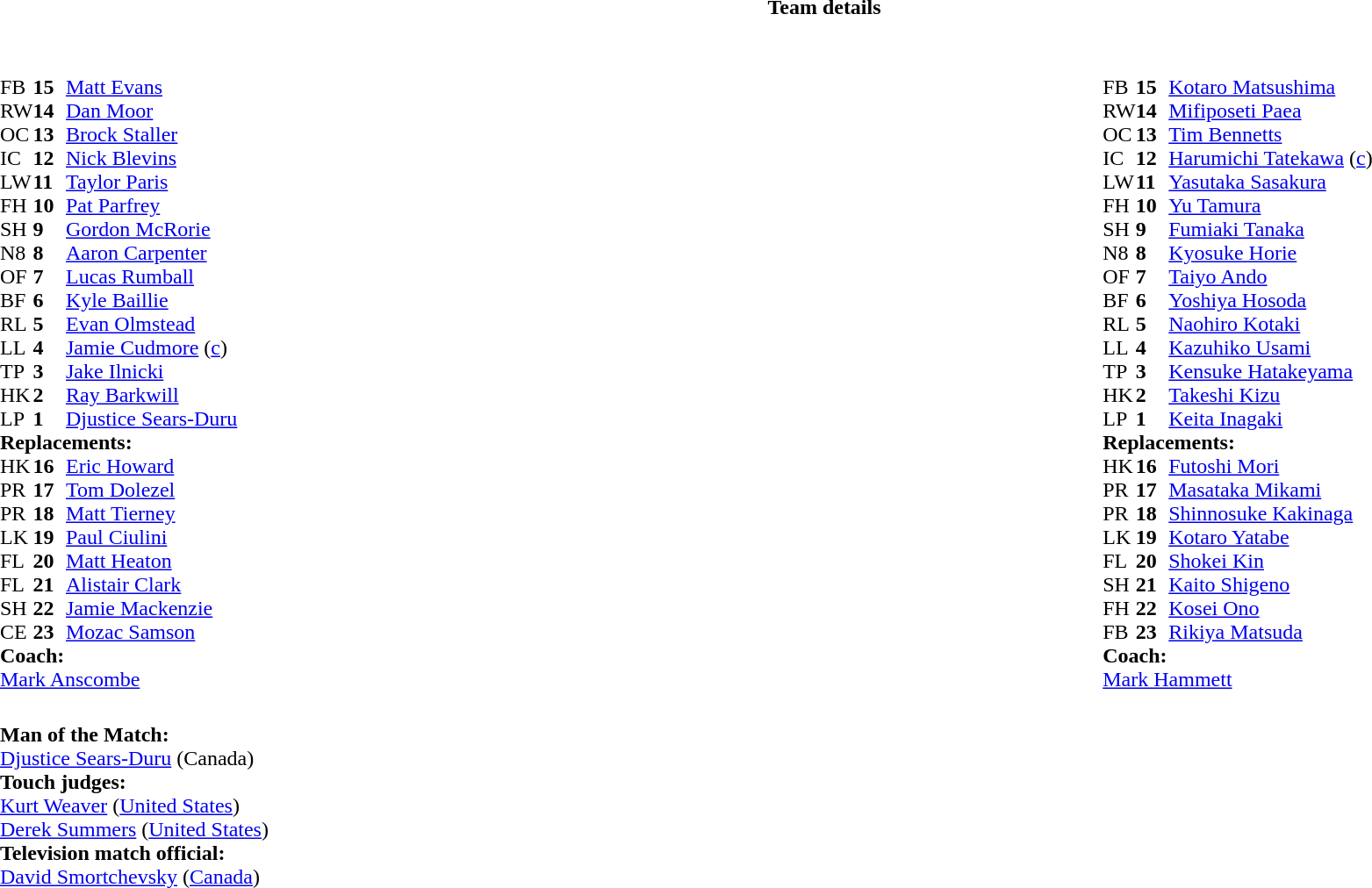<table border="0" width="100%" class="collapsible collapsed">
<tr>
<th>Team details</th>
</tr>
<tr>
<td><br><table style="width:100%;">
<tr>
<td style="vertical-align:top; width:50%"><br><table cellspacing="0" cellpadding="0">
<tr>
<th width="25"></th>
<th width="25"></th>
</tr>
<tr>
<td>FB</td>
<td><strong>15</strong></td>
<td><a href='#'>Matt Evans</a></td>
</tr>
<tr>
<td>RW</td>
<td><strong>14</strong></td>
<td><a href='#'>Dan Moor</a></td>
</tr>
<tr>
<td>OC</td>
<td><strong>13</strong></td>
<td><a href='#'>Brock Staller</a></td>
</tr>
<tr>
<td>IC</td>
<td><strong>12</strong></td>
<td><a href='#'>Nick Blevins</a></td>
</tr>
<tr>
<td>LW</td>
<td><strong>11</strong></td>
<td><a href='#'>Taylor Paris</a></td>
<td></td>
<td></td>
</tr>
<tr>
<td>FH</td>
<td><strong>10</strong></td>
<td><a href='#'>Pat Parfrey</a></td>
<td></td>
<td></td>
</tr>
<tr>
<td>SH</td>
<td><strong>9</strong></td>
<td><a href='#'>Gordon McRorie</a></td>
</tr>
<tr>
<td>N8</td>
<td><strong>8</strong></td>
<td><a href='#'>Aaron Carpenter</a></td>
<td></td>
</tr>
<tr>
<td>OF</td>
<td><strong>7</strong></td>
<td><a href='#'>Lucas Rumball</a></td>
<td></td>
<td></td>
</tr>
<tr>
<td>BF</td>
<td><strong>6</strong></td>
<td><a href='#'>Kyle Baillie</a></td>
<td></td>
<td></td>
</tr>
<tr>
<td>RL</td>
<td><strong>5</strong></td>
<td><a href='#'>Evan Olmstead</a></td>
</tr>
<tr>
<td>LL</td>
<td><strong>4</strong></td>
<td><a href='#'>Jamie Cudmore</a> (<a href='#'>c</a>)</td>
<td></td>
<td></td>
</tr>
<tr>
<td>TP</td>
<td><strong>3</strong></td>
<td><a href='#'>Jake Ilnicki</a></td>
<td></td>
<td></td>
</tr>
<tr>
<td>HK</td>
<td><strong>2</strong></td>
<td><a href='#'>Ray Barkwill</a></td>
<td></td>
<td></td>
</tr>
<tr>
<td>LP</td>
<td><strong>1</strong></td>
<td><a href='#'>Djustice Sears-Duru</a></td>
</tr>
<tr>
<td colspan=3><strong>Replacements:</strong></td>
</tr>
<tr>
<td>HK</td>
<td><strong>16</strong></td>
<td><a href='#'>Eric Howard</a></td>
<td></td>
<td></td>
</tr>
<tr>
<td>PR</td>
<td><strong>17</strong></td>
<td><a href='#'>Tom Dolezel</a></td>
<td></td>
<td></td>
</tr>
<tr>
<td>PR</td>
<td><strong>18</strong></td>
<td><a href='#'>Matt Tierney</a></td>
</tr>
<tr>
<td>LK</td>
<td><strong>19</strong></td>
<td><a href='#'>Paul Ciulini</a></td>
<td></td>
<td></td>
</tr>
<tr>
<td>FL</td>
<td><strong>20</strong></td>
<td><a href='#'>Matt Heaton</a></td>
<td></td>
<td></td>
</tr>
<tr>
<td>FL</td>
<td><strong>21</strong></td>
<td><a href='#'>Alistair Clark</a></td>
<td></td>
<td></td>
</tr>
<tr>
<td>SH</td>
<td><strong>22</strong></td>
<td><a href='#'>Jamie Mackenzie</a></td>
<td></td>
<td></td>
</tr>
<tr>
<td>CE</td>
<td><strong>23</strong></td>
<td><a href='#'>Mozac Samson</a></td>
<td></td>
<td></td>
</tr>
<tr>
<td colspan=3><strong>Coach:</strong></td>
</tr>
<tr>
<td colspan="4"> <a href='#'>Mark Anscombe</a></td>
</tr>
</table>
</td>
<td style="vertical-align:top; width:50%"><br><table cellspacing="0" cellpadding="0" style="margin:auto">
<tr>
<th width="25"></th>
<th width="25"></th>
</tr>
<tr>
<td>FB</td>
<td><strong>15</strong></td>
<td><a href='#'>Kotaro Matsushima</a></td>
</tr>
<tr>
<td>RW</td>
<td><strong>14</strong></td>
<td><a href='#'>Mifiposeti Paea</a></td>
</tr>
<tr>
<td>OC</td>
<td><strong>13</strong></td>
<td><a href='#'>Tim Bennetts</a></td>
<td></td>
<td></td>
</tr>
<tr>
<td>IC</td>
<td><strong>12</strong></td>
<td><a href='#'>Harumichi Tatekawa</a> (<a href='#'>c</a>)</td>
</tr>
<tr>
<td>LW</td>
<td><strong>11</strong></td>
<td><a href='#'>Yasutaka Sasakura</a></td>
<td></td>
<td></td>
</tr>
<tr>
<td>FH</td>
<td><strong>10</strong></td>
<td><a href='#'>Yu Tamura</a></td>
</tr>
<tr>
<td>SH</td>
<td><strong>9</strong></td>
<td><a href='#'>Fumiaki Tanaka</a></td>
<td></td>
<td></td>
</tr>
<tr>
<td>N8</td>
<td><strong>8</strong></td>
<td><a href='#'>Kyosuke Horie</a></td>
</tr>
<tr>
<td>OF</td>
<td><strong>7</strong></td>
<td><a href='#'>Taiyo Ando</a></td>
<td></td>
<td></td>
</tr>
<tr>
<td>BF</td>
<td><strong>6</strong></td>
<td><a href='#'>Yoshiya Hosoda</a></td>
<td></td>
</tr>
<tr>
<td>RL</td>
<td><strong>5</strong></td>
<td><a href='#'>Naohiro Kotaki</a></td>
</tr>
<tr>
<td>LL</td>
<td><strong>4</strong></td>
<td><a href='#'>Kazuhiko Usami</a></td>
<td></td>
<td></td>
</tr>
<tr>
<td>TP</td>
<td><strong>3</strong></td>
<td><a href='#'>Kensuke Hatakeyama</a></td>
<td></td>
<td></td>
</tr>
<tr>
<td>HK</td>
<td><strong>2</strong></td>
<td><a href='#'>Takeshi Kizu</a></td>
</tr>
<tr>
<td>LP</td>
<td><strong>1</strong></td>
<td><a href='#'>Keita Inagaki</a></td>
</tr>
<tr>
<td colspan=3><strong>Replacements:</strong></td>
</tr>
<tr>
<td>HK</td>
<td><strong>16</strong></td>
<td><a href='#'>Futoshi Mori</a></td>
</tr>
<tr>
<td>PR</td>
<td><strong>17</strong></td>
<td><a href='#'>Masataka Mikami</a></td>
</tr>
<tr>
<td>PR</td>
<td><strong>18</strong></td>
<td><a href='#'>Shinnosuke Kakinaga</a></td>
<td></td>
<td></td>
</tr>
<tr>
<td>LK</td>
<td><strong>19</strong></td>
<td><a href='#'>Kotaro Yatabe</a></td>
<td></td>
<td></td>
</tr>
<tr>
<td>FL</td>
<td><strong>20</strong></td>
<td><a href='#'>Shokei Kin</a></td>
<td></td>
<td></td>
</tr>
<tr>
<td>SH</td>
<td><strong>21</strong></td>
<td><a href='#'>Kaito Shigeno</a></td>
<td></td>
<td></td>
</tr>
<tr>
<td>FH</td>
<td><strong>22</strong></td>
<td><a href='#'>Kosei Ono</a></td>
<td></td>
<td></td>
</tr>
<tr>
<td>FB</td>
<td><strong>23</strong></td>
<td><a href='#'>Rikiya Matsuda</a></td>
<td></td>
<td></td>
</tr>
<tr>
<td colspan=3><strong>Coach:</strong></td>
</tr>
<tr>
<td colspan="4"> <a href='#'>Mark Hammett</a></td>
</tr>
</table>
</td>
</tr>
</table>
<table style="width:100%">
<tr>
<td><br><strong>Man of the Match:</strong>
<br><a href='#'>Djustice Sears-Duru</a> (Canada)<br><strong>Touch judges:</strong>
<br><a href='#'>Kurt Weaver</a> (<a href='#'>United States</a>)
<br><a href='#'>Derek Summers</a> (<a href='#'>United States</a>)
<br><strong>Television match official:</strong>
<br><a href='#'>David Smortchevsky</a> (<a href='#'>Canada</a>)</td>
</tr>
</table>
</td>
</tr>
</table>
